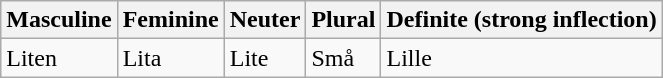<table class="wikitable">
<tr>
<th>Masculine</th>
<th>Feminine</th>
<th>Neuter</th>
<th>Plural</th>
<th>Definite (strong inflection)</th>
</tr>
<tr>
<td>Liten</td>
<td>Lita</td>
<td>Lite</td>
<td>Små</td>
<td>Lille</td>
</tr>
</table>
